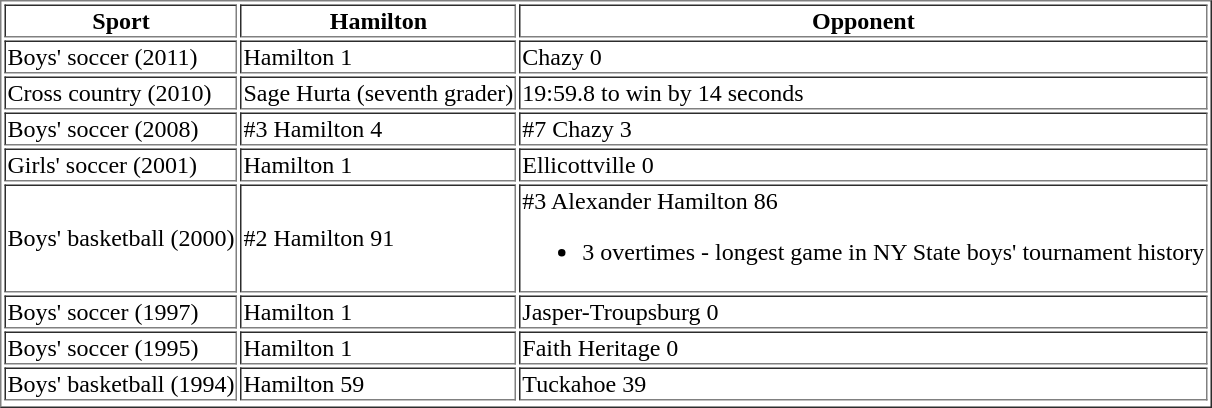<table border="1">
<tr>
<th>Sport</th>
<th>Hamilton</th>
<th>Opponent</th>
</tr>
<tr>
<td>Boys' soccer (2011) </td>
<td>Hamilton 1</td>
<td>Chazy 0</td>
</tr>
<tr>
<td>Cross country (2010)</td>
<td>Sage Hurta (seventh grader)</td>
<td>19:59.8 to win by 14 seconds</td>
</tr>
<tr>
<td>Boys' soccer (2008)</td>
<td>#3 Hamilton 4</td>
<td>#7 Chazy 3</td>
</tr>
<tr>
<td>Girls' soccer (2001)</td>
<td>Hamilton 1</td>
<td>Ellicottville 0</td>
</tr>
<tr>
<td>Boys' basketball (2000)</td>
<td>#2 Hamilton 91</td>
<td>#3 Alexander Hamilton 86<br><ul><li>3 overtimes - longest game in NY State boys' tournament history</li></ul></td>
</tr>
<tr>
<td>Boys' soccer (1997)</td>
<td>Hamilton 1</td>
<td>Jasper-Troupsburg 0</td>
</tr>
<tr>
<td>Boys' soccer (1995)</td>
<td>Hamilton 1</td>
<td>Faith Heritage 0</td>
</tr>
<tr>
<td>Boys' basketball (1994)</td>
<td>Hamilton 59</td>
<td>Tuckahoe 39</td>
</tr>
<tr>
</tr>
</table>
